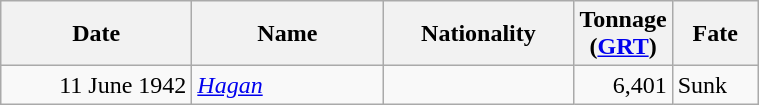<table class="wikitable sortable">
<tr>
<th width="120px">Date</th>
<th width="120px">Name</th>
<th width="120px">Nationality</th>
<th width="25px">Tonnage<br>(<a href='#'>GRT</a>)</th>
<th width="50px">Fate</th>
</tr>
<tr>
<td align="right">11 June 1942</td>
<td align="left"><a href='#'><em>Hagan</em></a></td>
<td align="left"></td>
<td align="right">6,401</td>
<td align="left">Sunk</td>
</tr>
</table>
